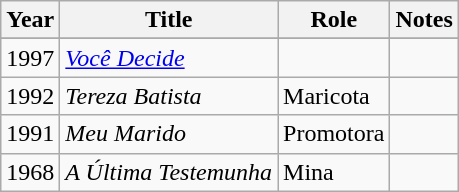<table class="wikitable">
<tr>
<th>Year</th>
<th>Title</th>
<th>Role</th>
<th>Notes</th>
</tr>
<tr>
</tr>
<tr>
<td>1997</td>
<td><em><a href='#'>Você Decide</a></em></td>
<td></td>
<td></td>
</tr>
<tr>
<td>1992</td>
<td><em>Tereza Batista</em></td>
<td>Maricota</td>
<td></td>
</tr>
<tr>
<td>1991</td>
<td><em>Meu Marido</em></td>
<td>Promotora</td>
<td></td>
</tr>
<tr>
<td>1968</td>
<td><em>A Última Testemunha</em></td>
<td>Mina</td>
<td></td>
</tr>
</table>
